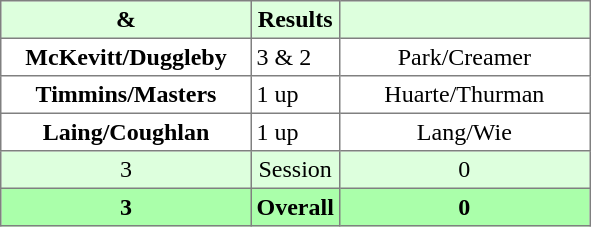<table border="1" cellpadding="3" style="border-collapse:collapse; text-align:center;">
<tr style="background:#ddffdd;">
<th width=160> & </th>
<th>Results</th>
<th width=160></th>
</tr>
<tr>
<td><strong>McKevitt/Duggleby</strong></td>
<td align=left> 3 & 2</td>
<td>Park/Creamer</td>
</tr>
<tr>
<td><strong>Timmins/Masters</strong></td>
<td align=left> 1 up</td>
<td>Huarte/Thurman</td>
</tr>
<tr>
<td><strong>Laing/Coughlan</strong></td>
<td align=left> 1 up</td>
<td>Lang/Wie</td>
</tr>
<tr style="background:#ddffdd;">
<td>3</td>
<td>Session</td>
<td>0</td>
</tr>
<tr style="background:#aaffaa;">
<th>3</th>
<th>Overall</th>
<th>0</th>
</tr>
</table>
